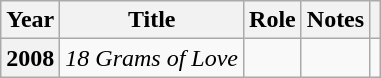<table class="wikitable sortable plainrowheaders">
<tr>
<th scope="col">Year</th>
<th scope="col">Title</th>
<th scope="col">Role</th>
<th scope="col" class="unsortable">Notes</th>
<th scope="col" class="unsortable"></th>
</tr>
<tr>
<th scope="row">2008</th>
<td><em>18 Grams of Love</em></td>
<td></td>
<td></td>
<td></td>
</tr>
</table>
